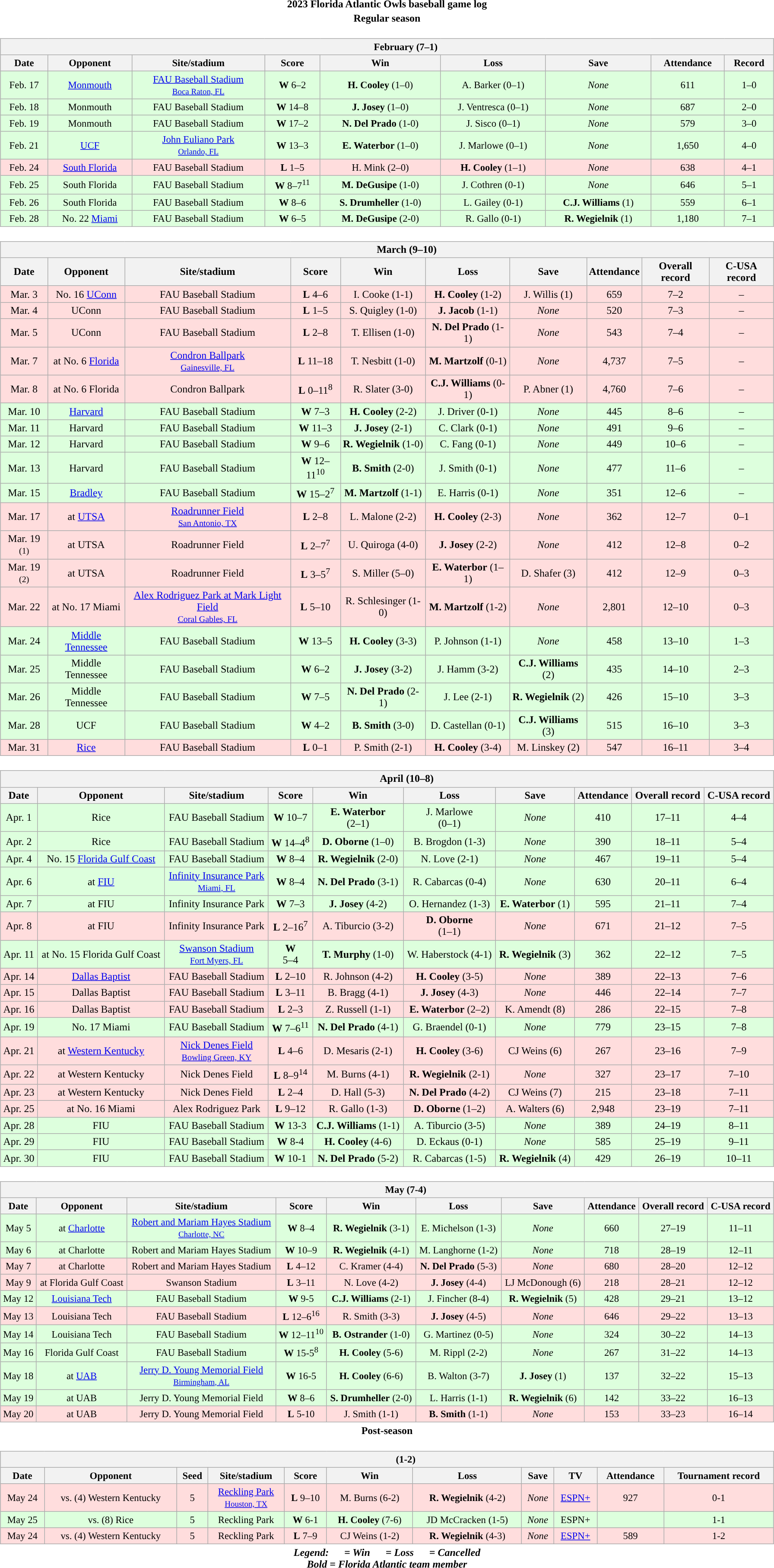<table class="toccolours"  style="width:95%; clear:both; margin:1.5em auto; text-align:center;">
<tr>
<th colspan=2>2023 Florida Atlantic Owls baseball game log</th>
</tr>
<tr>
<th colspan=2>Regular season</th>
</tr>
<tr valign="top">
<td><br><table class="wikitable collapsible collapsed" style="margin:auto; width:100%; text-align:center; font-size:95%">
<tr>
<th colspan=12 style="padding-left:4em;">February (7–1)</th>
</tr>
<tr>
<th>Date</th>
<th>Opponent</th>
<th>Site/stadium</th>
<th>Score</th>
<th>Win</th>
<th>Loss</th>
<th>Save</th>
<th>Attendance</th>
<th>Record</th>
</tr>
<tr style="text-align:center;" bgcolor=#ddffdd>
<td>Feb. 17</td>
<td><a href='#'>Monmouth</a></td>
<td><a href='#'>FAU Baseball Stadium</a><br><small><a href='#'>Boca Raton, FL</a></small></td>
<td><strong>W</strong> 6–2</td>
<td><strong>H. Cooley</strong> (1–0)</td>
<td>A. Barker (0–1)</td>
<td><em>None</em></td>
<td>611</td>
<td>1–0</td>
</tr>
<tr style="text-align:center;" bgcolor=#ddffdd>
<td>Feb. 18</td>
<td>Monmouth</td>
<td>FAU Baseball Stadium</td>
<td><strong>W</strong> 14–8</td>
<td><strong>J. Josey</strong> (1–0)</td>
<td>J. Ventresca (0–1)</td>
<td><em>None</em></td>
<td>687</td>
<td>2–0</td>
</tr>
<tr style="text-align:center;" bgcolor=#ddffdd>
<td>Feb. 19</td>
<td>Monmouth</td>
<td>FAU Baseball Stadium</td>
<td><strong>W</strong> 17–2</td>
<td><strong>N. Del Prado</strong> (1-0)</td>
<td>J. Sisco (0–1)</td>
<td><em>None</em></td>
<td>579</td>
<td>3–0</td>
</tr>
<tr style="text-align:center;" bgcolor=#ddffdd>
<td>Feb. 21</td>
<td><a href='#'>UCF</a></td>
<td><a href='#'>John Euliano Park</a><br><small><a href='#'>Orlando, FL</a></small></td>
<td><strong>W</strong> 13–3</td>
<td><strong>E. Waterbor</strong> (1–0)</td>
<td>J. Marlowe (0–1)</td>
<td><em>None</em></td>
<td>1,650</td>
<td>4–0</td>
</tr>
<tr style="text-align:center;" bgcolor="#ffdddd">
<td>Feb. 24</td>
<td><a href='#'>South Florida</a></td>
<td>FAU Baseball Stadium</td>
<td><strong>L</strong> 1–5</td>
<td>H. Mink (2–0)</td>
<td><strong>H. Cooley</strong> (1–1)</td>
<td><em>None</em></td>
<td>638</td>
<td>4–1</td>
</tr>
<tr style="text-align:center;" bgcolor=#ddffdd>
<td>Feb. 25</td>
<td>South Florida</td>
<td>FAU Baseball Stadium</td>
<td><strong>W</strong> 8–7<sup>11</sup></td>
<td><strong>M. DeGusipe</strong> (1-0)</td>
<td>J. Cothren (0-1)</td>
<td><em>None</em></td>
<td>646</td>
<td>5–1</td>
</tr>
<tr style="text-align:center;" bgcolor=#ddffdd>
<td>Feb. 26</td>
<td>South Florida</td>
<td>FAU Baseball Stadium</td>
<td><strong>W</strong> 8–6</td>
<td><strong>S. Drumheller</strong> (1-0)</td>
<td>L. Gailey (0-1)</td>
<td><strong>C.J. Williams</strong> (1)</td>
<td>559</td>
<td>6–1</td>
</tr>
<tr style="text-align:center;" bgcolor=#ddffdd>
<td>Feb. 28</td>
<td>No. 22 <a href='#'>Miami</a></td>
<td>FAU Baseball Stadium</td>
<td><strong>W</strong> 6–5</td>
<td><strong>M. DeGusipe</strong> (2-0)</td>
<td>R. Gallo (0-1)</td>
<td><strong>R. Wegielnik</strong> (1)</td>
<td>1,180</td>
<td>7–1</td>
</tr>
</table>
</td>
</tr>
<tr>
<td><br><table class="wikitable collapsible collapsed" style="margin:auto; width:100%; text-align:center; ">
<tr>
<th colspan=12 style="padding-left:4em;">March (9–10)</th>
</tr>
<tr>
<th>Date</th>
<th>Opponent</th>
<th>Site/stadium</th>
<th>Score</th>
<th>Win</th>
<th>Loss</th>
<th>Save</th>
<th>Attendance</th>
<th>Overall record</th>
<th>C-USA record</th>
</tr>
<tr style="text-align:center;" bgcolor="#ffdddd">
<td>Mar. 3</td>
<td>No. 16 <a href='#'>UConn</a></td>
<td>FAU Baseball Stadium</td>
<td><strong>L</strong> 4–6</td>
<td>I. Cooke (1-1)</td>
<td><strong>H. Cooley</strong> (1-2)</td>
<td>J. Willis (1)</td>
<td>659</td>
<td>7–2</td>
<td>–</td>
</tr>
<tr style="text-align:center;" bgcolor="#ffdddd">
<td>Mar. 4</td>
<td>UConn</td>
<td>FAU Baseball Stadium</td>
<td><strong>L</strong> 1–5</td>
<td>S. Quigley (1-0)</td>
<td><strong>J. Jacob</strong> (1-1)</td>
<td><em>None</em></td>
<td>520</td>
<td>7–3</td>
<td>–</td>
</tr>
<tr style="text-align:center;" bgcolor="#ffdddd">
<td>Mar. 5</td>
<td>UConn</td>
<td>FAU Baseball Stadium</td>
<td><strong>L</strong> 2–8</td>
<td>T. Ellisen (1-0)</td>
<td><strong>N. Del Prado</strong> (1-1)</td>
<td><em>None</em></td>
<td>543</td>
<td>7–4</td>
<td>–</td>
</tr>
<tr style="text-align:center;" bgcolor="#ffdddd">
<td>Mar. 7</td>
<td>at No. 6 <a href='#'>Florida</a></td>
<td><a href='#'>Condron Ballpark</a><br><small><a href='#'>Gainesville, FL</a></small></td>
<td><strong>L</strong> 11–18</td>
<td>T. Nesbitt (1-0)</td>
<td><strong>M. Martzolf</strong> (0-1)</td>
<td><em>None</em></td>
<td>4,737</td>
<td>7–5</td>
<td>–</td>
</tr>
<tr style="text-align:center;" bgcolor="#ffdddd">
<td>Mar. 8</td>
<td>at No. 6 Florida</td>
<td>Condron Ballpark</td>
<td><strong>L</strong> 0–11<sup>8</sup></td>
<td>R. Slater (3-0)</td>
<td><strong>C.J. Williams</strong> (0-1)</td>
<td>P. Abner (1)</td>
<td>4,760</td>
<td>7–6</td>
<td>–</td>
</tr>
<tr style="text-align:center;" bgcolor=#ddffdd>
<td>Mar. 10</td>
<td><a href='#'>Harvard</a></td>
<td>FAU Baseball Stadium</td>
<td><strong>W</strong> 7–3</td>
<td><strong>H. Cooley</strong> (2-2)</td>
<td>J. Driver (0-1)</td>
<td><em>None</em></td>
<td>445</td>
<td>8–6</td>
<td>–</td>
</tr>
<tr style="text-align:center;" bgcolor=#ddffdd>
<td>Mar. 11</td>
<td>Harvard</td>
<td>FAU Baseball Stadium</td>
<td><strong>W</strong> 11–3</td>
<td><strong>J. Josey</strong> (2-1)</td>
<td>C. Clark (0-1)</td>
<td><em>None</em></td>
<td>491</td>
<td>9–6</td>
<td>–</td>
</tr>
<tr style="text-align:center;" bgcolor=#ddffdd>
<td>Mar. 12</td>
<td>Harvard</td>
<td>FAU Baseball Stadium</td>
<td><strong>W</strong> 9–6</td>
<td><strong>R. Wegielnik</strong> (1-0)</td>
<td>C. Fang (0-1)</td>
<td><em>None</em></td>
<td>449</td>
<td>10–6</td>
<td>–</td>
</tr>
<tr style="text-align:center;" bgcolor=#ddffdd>
<td>Mar. 13</td>
<td>Harvard</td>
<td>FAU Baseball Stadium</td>
<td><strong>W</strong> 12–11<sup>10</sup></td>
<td><strong>B. Smith</strong> (2-0)</td>
<td>J. Smith (0-1)</td>
<td><em>None</em></td>
<td>477</td>
<td>11–6</td>
<td>–</td>
</tr>
<tr style="text-align:center;" bgcolor=#ddffdd>
<td>Mar. 15</td>
<td><a href='#'>Bradley</a></td>
<td>FAU Baseball Stadium</td>
<td><strong>W</strong> 15–2<sup>7</sup></td>
<td><strong>M. Martzolf</strong> (1-1)</td>
<td>E. Harris (0-1)</td>
<td><em>None</em></td>
<td>351</td>
<td>12–6</td>
<td>–</td>
</tr>
<tr style="text-align:center;" bgcolor="#ffdddd">
<td>Mar. 17</td>
<td>at <a href='#'>UTSA</a></td>
<td><a href='#'>Roadrunner Field</a><br><small><a href='#'>San Antonio, TX</a></small></td>
<td><strong>L</strong> 2–8</td>
<td>L. Malone (2-2)</td>
<td><strong>H. Cooley</strong> (2-3)</td>
<td><em>None</em></td>
<td>362</td>
<td>12–7</td>
<td>0–1</td>
</tr>
<tr style="text-align:center;" bgcolor="#ffdddd">
<td>Mar. 19 <small>(1)</small></td>
<td>at UTSA</td>
<td>Roadrunner Field</td>
<td><strong>L</strong> 2–7<sup>7</sup></td>
<td>U. Quiroga (4-0)</td>
<td><strong>J. Josey</strong> (2-2)</td>
<td><em>None</em></td>
<td>412</td>
<td>12–8</td>
<td>0–2</td>
</tr>
<tr style="text-align:center;" bgcolor="#ffdddd">
<td>Mar. 19 <small>(2)</small></td>
<td>at UTSA</td>
<td>Roadrunner Field</td>
<td><strong>L</strong> 3–5<sup>7</sup></td>
<td>S. Miller (5–0)</td>
<td><strong>E. Waterbor</strong> (1–1)</td>
<td>D. Shafer (3)</td>
<td>412</td>
<td>12–9</td>
<td>0–3</td>
</tr>
<tr style="text-align:center;" bgcolor="#ffdddd">
<td>Mar. 22</td>
<td>at No. 17 Miami</td>
<td><a href='#'>Alex Rodriguez Park at Mark Light Field</a><br><small><a href='#'>Coral Gables, FL</a></small></td>
<td><strong>L</strong> 5–10</td>
<td>R. Schlesinger (1-0)</td>
<td><strong>M. Martzolf</strong> (1-2)</td>
<td><em>None</em></td>
<td>2,801</td>
<td>12–10</td>
<td>0–3</td>
</tr>
<tr style="text-align:center;" bgcolor=#ddffdd>
<td>Mar. 24</td>
<td><a href='#'>Middle Tennessee</a></td>
<td>FAU Baseball Stadium</td>
<td><strong>W</strong> 13–5</td>
<td><strong>H. Cooley</strong> (3-3)</td>
<td>P. Johnson (1-1)</td>
<td><em>None</em></td>
<td>458</td>
<td>13–10</td>
<td>1–3</td>
</tr>
<tr style="text-align:center;" bgcolor=#ddffdd>
<td>Mar. 25</td>
<td>Middle Tennessee</td>
<td>FAU Baseball Stadium</td>
<td><strong>W</strong> 6–2</td>
<td><strong>J. Josey</strong> (3-2)</td>
<td>J. Hamm (3-2)</td>
<td><strong>C.J. Williams</strong> (2)</td>
<td>435</td>
<td>14–10</td>
<td>2–3</td>
</tr>
<tr style="text-align:center;" bgcolor=#ddffdd>
<td>Mar. 26</td>
<td>Middle Tennessee</td>
<td>FAU Baseball Stadium</td>
<td><strong>W</strong> 7–5</td>
<td><strong>N. Del Prado</strong> (2-1)</td>
<td>J. Lee (2-1)</td>
<td><strong>R. Wegielnik</strong> (2)</td>
<td>426</td>
<td>15–10</td>
<td>3–3</td>
</tr>
<tr style="text-align:center;" bgcolor=#ddffdd>
<td>Mar. 28</td>
<td>UCF</td>
<td>FAU Baseball Stadium</td>
<td><strong>W</strong> 4–2</td>
<td><strong>B. Smith</strong> (3-0)</td>
<td>D. Castellan (0-1)</td>
<td><strong>C.J. Williams</strong> (3)</td>
<td>515</td>
<td>16–10</td>
<td>3–3</td>
</tr>
<tr style="text-align:center;" bgcolor=#ffdddd>
<td>Mar. 31</td>
<td><a href='#'>Rice</a></td>
<td>FAU Baseball Stadium</td>
<td><strong>L</strong> 0–1</td>
<td>P. Smith (2-1)</td>
<td><strong>H. Cooley</strong> (3-4)</td>
<td>M. Linskey (2)</td>
<td>547</td>
<td>16–11</td>
<td>3–4</td>
</tr>
</table>
</td>
</tr>
<tr>
<td><br><table class="wikitable collapsible collapsed" style="margin:auto; width:100%; text-align:center; ">
<tr>
<th colspan=12 style="padding-left:4em;">April (10–8)</th>
</tr>
<tr>
<th>Date</th>
<th>Opponent</th>
<th>Site/stadium</th>
<th>Score</th>
<th>Win</th>
<th>Loss</th>
<th>Save</th>
<th>Attendance</th>
<th>Overall record</th>
<th>C-USA record</th>
</tr>
<tr style="text-align:center;" bgcolor=#ddffdd>
<td>Apr. 1</td>
<td>Rice</td>
<td>FAU Baseball Stadium</td>
<td><strong>W</strong> 10–7</td>
<td><strong>E. Waterbor</strong><br>(2–1)</td>
<td>J. Marlowe<br>(0–1)</td>
<td><em>None</em></td>
<td>410</td>
<td>17–11</td>
<td>4–4</td>
</tr>
<tr style="text-align:center;" bgcolor=#ddffdd>
<td>Apr. 2</td>
<td>Rice</td>
<td>FAU Baseball Stadium</td>
<td><strong>W</strong> 14–4<sup>8</sup></td>
<td><strong>D. Oborne</strong> (1–0)</td>
<td>B. Brogdon (1-3)</td>
<td><em>None</em></td>
<td>390</td>
<td>18–11</td>
<td>5–4</td>
</tr>
<tr style="text-align:center;" bgcolor=#ddffdd>
<td>Apr. 4</td>
<td>No. 15 <a href='#'>Florida Gulf Coast</a></td>
<td>FAU Baseball Stadium</td>
<td><strong>W</strong> 8–4</td>
<td><strong>R. Wegielnik</strong> (2-0)</td>
<td>N. Love (2-1)</td>
<td><em>None</em></td>
<td>467</td>
<td>19–11</td>
<td>5–4</td>
</tr>
<tr style="text-align:center;" bgcolor=#ddffdd>
<td>Apr. 6</td>
<td>at <a href='#'>FIU</a></td>
<td><a href='#'>Infinity Insurance Park</a><br><small><a href='#'>Miami, FL</a></small></td>
<td><strong>W</strong> 8–4</td>
<td><strong>N. Del Prado</strong> (3-1)</td>
<td>R. Cabarcas (0-4)</td>
<td><em>None</em></td>
<td>630</td>
<td>20–11</td>
<td>6–4</td>
</tr>
<tr style="text-align:center;" bgcolor=#ddffdd>
<td>Apr. 7</td>
<td>at FIU</td>
<td>Infinity Insurance Park</td>
<td><strong>W</strong> 7–3</td>
<td><strong>J. Josey</strong> (4-2)</td>
<td>O. Hernandez (1-3)</td>
<td><strong>E. Waterbor</strong> (1)</td>
<td>595</td>
<td>21–11</td>
<td>7–4</td>
</tr>
<tr style="text-align:center;" bgcolor=#ffdddd>
<td>Apr. 8</td>
<td>at FIU</td>
<td>Infinity Insurance Park</td>
<td><strong>L</strong> 2–16<sup>7</sup></td>
<td>A. Tiburcio (3-2)</td>
<td><strong>D. Oborne</strong><br>(1–1)</td>
<td><em>None</em></td>
<td>671</td>
<td>21–12</td>
<td>7–5</td>
</tr>
<tr style="text-align:center;" bgcolor=#ddffdd>
<td>Apr. 11</td>
<td>at No. 15 Florida Gulf Coast</td>
<td><a href='#'>Swanson Stadium</a><br><small><a href='#'>Fort Myers, FL</a></small></td>
<td><strong>W</strong><br>5–4</td>
<td><strong>T. Murphy</strong> (1-0)</td>
<td>W. Haberstock (4-1)</td>
<td><strong>R. Wegielnik</strong> (3)</td>
<td>362</td>
<td>22–12</td>
<td>7–5</td>
</tr>
<tr style="text-align:center;" bgcolor=#ffdddd>
<td>Apr. 14</td>
<td><a href='#'>Dallas Baptist</a></td>
<td>FAU Baseball Stadium</td>
<td><strong>L</strong> 2–10</td>
<td>R. Johnson (4-2)</td>
<td><strong>H. Cooley</strong> (3-5)</td>
<td><em>None</em></td>
<td>389</td>
<td>22–13</td>
<td>7–6</td>
</tr>
<tr style="text-align:center;" bgcolor=#ffdddd>
<td>Apr. 15</td>
<td>Dallas Baptist</td>
<td>FAU Baseball Stadium</td>
<td><strong>L</strong> 3–11</td>
<td>B. Bragg (4-1)</td>
<td><strong>J. Josey</strong> (4-3)</td>
<td><em>None</em></td>
<td>446</td>
<td>22–14</td>
<td>7–7</td>
</tr>
<tr style="text-align:center;" bgcolor=#ffdddd>
<td>Apr. 16</td>
<td>Dallas Baptist</td>
<td>FAU Baseball Stadium</td>
<td><strong>L</strong> 2–3</td>
<td>Z. Russell (1-1)</td>
<td><strong>E. Waterbor</strong> (2–2)</td>
<td>K. Amendt (8)</td>
<td>286</td>
<td>22–15</td>
<td>7–8</td>
</tr>
<tr style="text-align:center;" bgcolor=#ddffdd>
<td>Apr. 19</td>
<td>No. 17 Miami</td>
<td>FAU Baseball Stadium</td>
<td><strong>W</strong> 7–6<sup>11</sup></td>
<td><strong>N. Del Prado</strong> (4-1)</td>
<td>G. Braendel (0-1)</td>
<td><em>None</em></td>
<td>779</td>
<td>23–15</td>
<td>7–8</td>
</tr>
<tr style="text-align:center;" bgcolor=#ffdddd>
<td>Apr. 21</td>
<td>at <a href='#'>Western Kentucky</a></td>
<td><a href='#'>Nick Denes Field</a><br><small><a href='#'>Bowling Green, KY</a></small></td>
<td><strong>L</strong> 4–6</td>
<td>D. Mesaris (2-1)</td>
<td><strong>H. Cooley</strong> (3-6)</td>
<td>CJ Weins (6)</td>
<td>267</td>
<td>23–16</td>
<td>7–9</td>
</tr>
<tr style="text-align:center;" bgcolor=#ffdddd>
<td>Apr. 22</td>
<td>at Western Kentucky</td>
<td>Nick Denes Field</td>
<td><strong>L</strong> 8–9<sup>14</sup></td>
<td>M. Burns (4-1)</td>
<td><strong>R. Wegielnik</strong> (2-1)</td>
<td><em>None</em></td>
<td>327</td>
<td>23–17</td>
<td>7–10</td>
</tr>
<tr style="text-align:center;" bgcolor=#ffdddd>
<td>Apr. 23</td>
<td>at Western Kentucky</td>
<td>Nick Denes Field</td>
<td><strong>L</strong> 2–4</td>
<td>D. Hall (5-3)</td>
<td><strong>N. Del Prado</strong> (4-2)</td>
<td>CJ Weins (7)</td>
<td>215</td>
<td>23–18</td>
<td>7–11</td>
</tr>
<tr style="text-align:center;" bgcolor=#ffdddd>
<td>Apr. 25</td>
<td>at No. 16 Miami</td>
<td>Alex Rodriguez Park</td>
<td><strong>L</strong> 9–12</td>
<td>R. Gallo (1-3)</td>
<td><strong>D. Oborne</strong> (1–2)</td>
<td>A. Walters (6)</td>
<td>2,948</td>
<td>23–19</td>
<td>7–11</td>
</tr>
<tr style="text-align:center;" bgcolor=#ddffdd>
<td>Apr. 28</td>
<td>FIU</td>
<td>FAU Baseball Stadium</td>
<td><strong>W</strong> 13-3</td>
<td><strong>C.J. Williams</strong> (1-1)</td>
<td>A. Tiburcio (3-5)</td>
<td><em>None</em></td>
<td>389</td>
<td>24–19</td>
<td>8–11</td>
</tr>
<tr style="text-align:center;" bgcolor=#ddffdd>
<td>Apr. 29</td>
<td>FIU</td>
<td>FAU Baseball Stadium</td>
<td><strong>W</strong> 8-4</td>
<td><strong>H. Cooley</strong> (4-6)</td>
<td>D. Eckaus (0-1)</td>
<td><em>None</em></td>
<td>585</td>
<td>25–19</td>
<td>9–11</td>
</tr>
<tr style="text-align:center;" bgcolor=#ddffdd>
<td>Apr. 30</td>
<td>FIU</td>
<td>FAU Baseball Stadium</td>
<td><strong>W</strong> 10-1</td>
<td><strong>N. Del Prado</strong> (5-2)</td>
<td>R. Cabarcas (1-5)</td>
<td><strong>R. Wegielnik</strong> (4)</td>
<td>429</td>
<td>26–19</td>
<td>10–11</td>
</tr>
</table>
</td>
</tr>
<tr>
<td><br><table class="wikitable collapsible collapsed" style="margin:auto; width:100%; text-align:center; font-size:95%">
<tr>
<th colspan=12 style="padding-left:4em;">May (7-4)</th>
</tr>
<tr>
<th>Date</th>
<th>Opponent</th>
<th>Site/stadium</th>
<th>Score</th>
<th>Win</th>
<th>Loss</th>
<th>Save</th>
<th>Attendance</th>
<th>Overall record</th>
<th>C-USA record</th>
</tr>
<tr style="text-align:center;" bgcolor=#ddffdd>
<td>May 5</td>
<td>at <a href='#'>Charlotte</a></td>
<td><a href='#'>Robert and Mariam Hayes Stadium</a><br><small><a href='#'>Charlotte, NC</a></small></td>
<td><strong>W</strong> 8–4</td>
<td><strong>R. Wegielnik</strong> (3-1)</td>
<td>E. Michelson (1-3)</td>
<td><em>None</em></td>
<td>660</td>
<td>27–19</td>
<td>11–11</td>
</tr>
<tr style="text-align:center;" bgcolor=#ddffdd>
<td>May 6</td>
<td>at Charlotte</td>
<td>Robert and Mariam Hayes Stadium</td>
<td><strong>W</strong> 10–9</td>
<td><strong>R. Wegielnik</strong> (4-1)</td>
<td>M. Langhorne (1-2)</td>
<td><em>None</em></td>
<td>718</td>
<td>28–19</td>
<td>12–11</td>
</tr>
<tr style="text-align:center;" bgcolor=#ffdddd>
<td>May 7</td>
<td>at Charlotte</td>
<td>Robert and Mariam Hayes Stadium</td>
<td><strong>L</strong> 4–12</td>
<td>C. Kramer (4-4)</td>
<td><strong>N. Del Prado</strong> (5-3)</td>
<td><em>None</em></td>
<td>680</td>
<td>28–20</td>
<td>12–12</td>
</tr>
<tr style="text-align:center;" bgcolor=#ffdddd>
<td>May 9</td>
<td>at Florida Gulf Coast</td>
<td>Swanson Stadium</td>
<td><strong>L</strong> 3–11</td>
<td>N. Love (4-2)</td>
<td><strong>J. Josey</strong> (4-4)</td>
<td>LJ McDonough (6)</td>
<td>218</td>
<td>28–21</td>
<td>12–12</td>
</tr>
<tr style="text-align:center;" bgcolor=#ddffdd>
<td>May 12</td>
<td><a href='#'>Louisiana Tech</a></td>
<td>FAU Baseball Stadium</td>
<td><strong>W</strong> 9-5</td>
<td><strong>C.J. Williams</strong> (2-1)</td>
<td>J. Fincher (8-4)</td>
<td><strong>R. Wegielnik</strong> (5)</td>
<td>428</td>
<td>29–21</td>
<td>13–12</td>
</tr>
<tr style="text-align:center;" bgcolor=#ffdddd>
<td>May 13</td>
<td>Louisiana Tech</td>
<td>FAU Baseball Stadium</td>
<td><strong>L</strong> 12–6<sup>16</sup></td>
<td>R. Smith (3-3)</td>
<td><strong>J. Josey</strong> (4-5)</td>
<td><em>None</em></td>
<td>646</td>
<td>29–22</td>
<td>13–13</td>
</tr>
<tr style="text-align:center;" bgcolor=#ddffdd>
<td>May 14</td>
<td>Louisiana Tech</td>
<td>FAU Baseball Stadium</td>
<td><strong>W</strong> 12–11<sup>10</sup></td>
<td><strong>B. Ostrander</strong> (1-0)</td>
<td>G. Martinez (0-5)</td>
<td><em>None</em></td>
<td>324</td>
<td>30–22</td>
<td>14–13</td>
</tr>
<tr style="text-align:center;" bgcolor=#ddffdd>
<td>May 16</td>
<td>Florida Gulf Coast</td>
<td>FAU Baseball Stadium</td>
<td><strong>W</strong> 15-5<sup>8</sup></td>
<td><strong>H. Cooley</strong> (5-6)</td>
<td>M. Rippl (2-2)</td>
<td><em>None</em></td>
<td>267</td>
<td>31–22</td>
<td>14–13</td>
</tr>
<tr style="text-align:center;" bgcolor=#ddffdd>
<td>May 18</td>
<td>at <a href='#'>UAB</a></td>
<td><a href='#'>Jerry D. Young Memorial Field</a><br><small><a href='#'>Birmingham, AL</a></small></td>
<td><strong>W</strong> 16-5</td>
<td><strong>H. Cooley</strong> (6-6)</td>
<td>B. Walton (3-7)</td>
<td><strong>J. Josey</strong> (1)</td>
<td>137</td>
<td>32–22</td>
<td>15–13</td>
</tr>
<tr style="text-align:center;" bgcolor=#ddffdd>
<td>May 19</td>
<td>at UAB</td>
<td>Jerry D. Young Memorial Field</td>
<td><strong>W</strong> 8–6</td>
<td><strong>S. Drumheller</strong> (2-0)</td>
<td>L. Harris (1-1)</td>
<td><strong>R. Wegielnik</strong> (6)</td>
<td>142</td>
<td>33–22</td>
<td>16–13</td>
</tr>
<tr style="text-align:center;" bgcolor=#ffdddd>
<td>May 20</td>
<td>at UAB</td>
<td>Jerry D. Young Memorial Field</td>
<td><strong>L</strong> 5-10</td>
<td>J. Smith (1-1)</td>
<td><strong>B. Smith</strong> (1-1)</td>
<td><em>None</em></td>
<td>153</td>
<td>33–23</td>
<td>16–14</td>
</tr>
</table>
</td>
</tr>
<tr>
<th colspan=2>Post-season</th>
</tr>
<tr>
<td><br><table class="wikitable collapsible collapsed" style="margin:auto; width:100%; text-align:center; font-size:95%">
<tr>
<th colspan=12 style="padding-left:4em;"> (1-2)</th>
</tr>
<tr>
<th>Date</th>
<th>Opponent</th>
<th>Seed</th>
<th>Site/stadium</th>
<th>Score</th>
<th>Win</th>
<th>Loss</th>
<th>Save</th>
<th>TV</th>
<th>Attendance</th>
<th>Tournament record</th>
</tr>
<tr style="text-align:center;" bgcolor=#ffdddd>
<td>May 24</td>
<td>vs. (4) Western Kentucky</td>
<td>5</td>
<td><a href='#'>Reckling Park</a><br><small><a href='#'>Houston, TX</a></small></td>
<td><strong>L</strong> 9–10</td>
<td>M. Burns (6-2)</td>
<td><strong>R. Wegielnik</strong> (4-2)</td>
<td><em>None</em></td>
<td><a href='#'>ESPN+</a></td>
<td>927</td>
<td>0-1</td>
</tr>
<tr align="center" bgcolor=#ddffdd>
<td>May 25</td>
<td>vs. (8) Rice</td>
<td>5</td>
<td>Reckling Park</td>
<td><strong>W</strong> 6-1</td>
<td><strong>H. Cooley</strong> (7-6)</td>
<td>JD McCracken (1-5)</td>
<td><em>None</em></td>
<td>ESPN+</td>
<td></td>
<td>1-1</td>
</tr>
<tr style="text-align:center;" bgcolor=#ffdddd>
<td>May 24</td>
<td>vs. (4) Western Kentucky</td>
<td>5</td>
<td>Reckling Park</td>
<td><strong>L</strong> 7–9</td>
<td>CJ Weins (1-2)</td>
<td><strong>R. Wegielnik</strong> (4-3)</td>
<td><em>None</em></td>
<td><a href='#'>ESPN+</a></td>
<td>589</td>
<td>1-2</td>
</tr>
</table>
</td>
</tr>
<tr>
<th colspan=9><em>Legend:       = Win       = Loss       = Cancelled<br>Bold = Florida Atlantic team member</em></th>
</tr>
</table>
